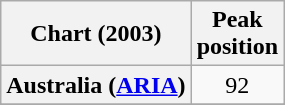<table class="wikitable sortable plainrowheaders" style="text-align:center">
<tr>
<th scope="col">Chart (2003)</th>
<th scope="col">Peak<br>position</th>
</tr>
<tr>
<th scope="row">Australia (<a href='#'>ARIA</a>)</th>
<td>92</td>
</tr>
<tr>
</tr>
<tr>
</tr>
</table>
